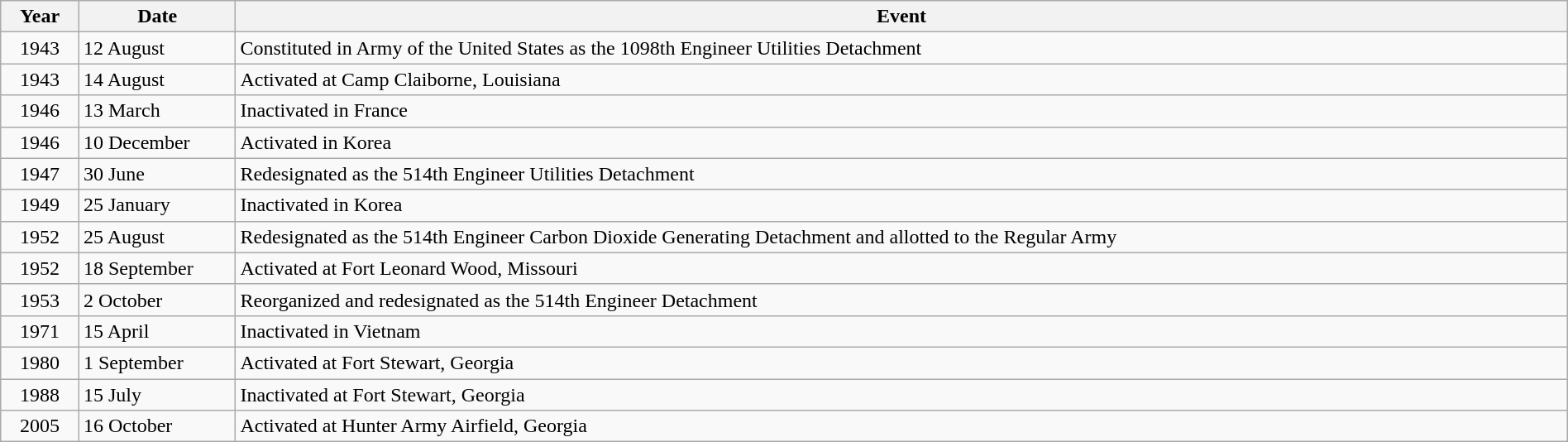<table class="wikitable" style="width:100%;">
<tr>
<th style="width:5%">Year</th>
<th style="width:10%">Date</th>
<th>Event</th>
</tr>
<tr>
<td align="center">1943</td>
<td>12 August</td>
<td>Constituted in Army of the United States as the 1098th Engineer Utilities Detachment</td>
</tr>
<tr>
<td align="center">1943</td>
<td>14 August</td>
<td>Activated at Camp Claiborne, Louisiana</td>
</tr>
<tr>
<td align="center">1946</td>
<td>13 March</td>
<td>Inactivated in France</td>
</tr>
<tr>
<td align="center">1946</td>
<td>10 December</td>
<td>Activated in Korea</td>
</tr>
<tr>
<td align="center">1947</td>
<td>30 June</td>
<td>Redesignated as the 514th Engineer Utilities Detachment</td>
</tr>
<tr>
<td align="center">1949</td>
<td>25 January</td>
<td>Inactivated in Korea</td>
</tr>
<tr>
<td align="center">1952</td>
<td>25 August</td>
<td>Redesignated as the 514th Engineer Carbon Dioxide Generating Detachment and allotted to the Regular Army</td>
</tr>
<tr>
<td align="center">1952</td>
<td>18 September</td>
<td>Activated at Fort Leonard Wood, Missouri</td>
</tr>
<tr>
<td align="center">1953</td>
<td>2 October</td>
<td>Reorganized and redesignated as the 514th Engineer Detachment</td>
</tr>
<tr>
<td align="center">1971</td>
<td>15 April</td>
<td>Inactivated in Vietnam</td>
</tr>
<tr>
<td align="center">1980</td>
<td>1 September</td>
<td>Activated at Fort Stewart, Georgia</td>
</tr>
<tr>
<td align="center">1988</td>
<td>15 July</td>
<td>Inactivated at Fort Stewart, Georgia</td>
</tr>
<tr>
<td align="center">2005</td>
<td>16 October</td>
<td>Activated at Hunter Army Airfield, Georgia</td>
</tr>
</table>
